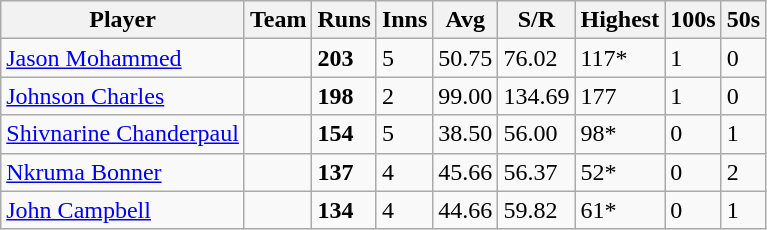<table class="wikitable">
<tr>
<th>Player</th>
<th>Team</th>
<th>Runs</th>
<th>Inns</th>
<th>Avg</th>
<th>S/R</th>
<th>Highest</th>
<th>100s</th>
<th>50s</th>
</tr>
<tr>
<td><a href='#'>Jason Mohammed</a></td>
<td></td>
<td><strong>203</strong></td>
<td>5</td>
<td>50.75</td>
<td>76.02</td>
<td>117*</td>
<td>1</td>
<td>0</td>
</tr>
<tr>
<td><a href='#'>Johnson Charles</a></td>
<td></td>
<td><strong>198</strong></td>
<td>2</td>
<td>99.00</td>
<td>134.69</td>
<td>177</td>
<td>1</td>
<td>0</td>
</tr>
<tr>
<td><a href='#'>Shivnarine Chanderpaul</a></td>
<td></td>
<td><strong>154</strong></td>
<td>5</td>
<td>38.50</td>
<td>56.00</td>
<td>98*</td>
<td>0</td>
<td>1</td>
</tr>
<tr>
<td><a href='#'>Nkruma Bonner</a></td>
<td></td>
<td><strong>137</strong></td>
<td>4</td>
<td>45.66</td>
<td>56.37</td>
<td>52*</td>
<td>0</td>
<td>2</td>
</tr>
<tr>
<td><a href='#'>John Campbell</a></td>
<td></td>
<td><strong>134</strong></td>
<td>4</td>
<td>44.66</td>
<td>59.82</td>
<td>61*</td>
<td>0</td>
<td>1</td>
</tr>
</table>
